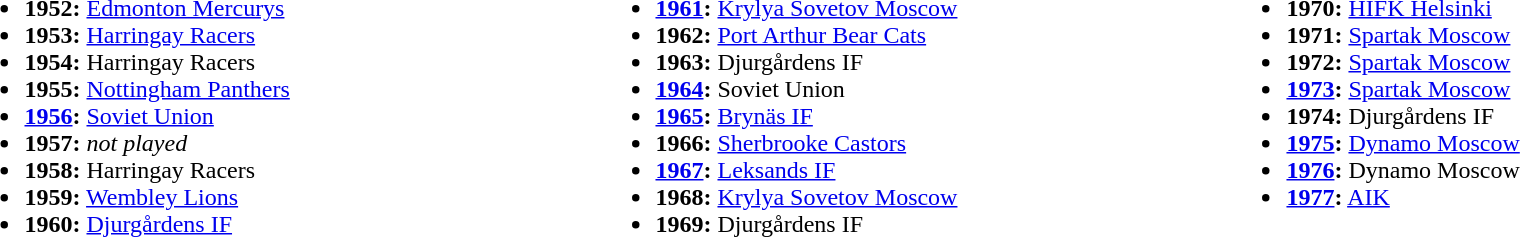<table width="100%">
<tr>
<td valign="top" width="33%" align="left"><br><ul><li><strong>1952:</strong>  <a href='#'>Edmonton Mercurys</a></li><li><strong>1953:</strong>  <a href='#'>Harringay Racers</a></li><li><strong>1954:</strong>  Harringay Racers</li><li><strong>1955:</strong>  <a href='#'>Nottingham Panthers</a></li><li><strong><a href='#'>1956</a>:</strong>  <a href='#'>Soviet Union</a></li><li><strong>1957:</strong> <em>not played</em></li><li><strong>1958:</strong>  Harringay Racers</li><li><strong>1959:</strong>  <a href='#'>Wembley Lions</a></li><li><strong>1960:</strong>  <a href='#'>Djurgårdens IF</a></li></ul></td>
<td valign="top" width="33%" align="left"><br><ul><li><strong><a href='#'>1961</a>:</strong>  <a href='#'>Krylya Sovetov Moscow</a></li><li><strong>1962:</strong>  <a href='#'>Port Arthur Bear Cats</a></li><li><strong>1963:</strong>  Djurgårdens IF</li><li><strong><a href='#'>1964</a>:</strong>  Soviet Union</li><li><strong><a href='#'>1965</a>:</strong>  <a href='#'>Brynäs IF</a></li><li><strong>1966:</strong>  <a href='#'>Sherbrooke Castors</a></li><li><strong><a href='#'>1967</a>:</strong>  <a href='#'>Leksands IF</a></li><li><strong>1968:</strong>  <a href='#'>Krylya Sovetov Moscow</a></li><li><strong>1969:</strong>  Djurgårdens IF</li></ul></td>
<td valign="top" width="33%" align="left"><br><ul><li><strong>1970:</strong>  <a href='#'>HIFK Helsinki</a></li><li><strong>1971:</strong>  <a href='#'>Spartak Moscow</a></li><li><strong>1972:</strong>  <a href='#'>Spartak Moscow</a></li><li><strong><a href='#'>1973</a>:</strong>  <a href='#'>Spartak Moscow</a></li><li><strong>1974:</strong>  Djurgårdens IF</li><li><strong><a href='#'>1975</a>:</strong>  <a href='#'>Dynamo Moscow</a></li><li><strong><a href='#'>1976</a>:</strong>  Dynamo Moscow</li><li><strong><a href='#'>1977</a>:</strong>  <a href='#'>AIK</a></li></ul></td>
</tr>
</table>
